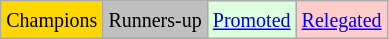<table class="wikitable">
<tr>
<td bgcolor=gold><small>Champions</small></td>
<td bgcolor=silver><small>Runners-up</small></td>
<td bgcolor="#DDFFDD"><small><a href='#'>Promoted</a></small></td>
<td bgcolor="#FFCCCC"><small><a href='#'>Relegated</a></small></td>
</tr>
</table>
